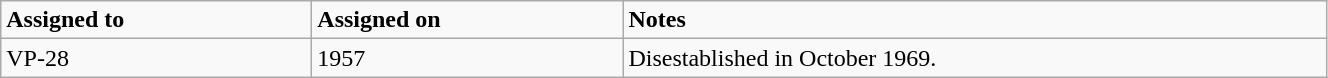<table class="wikitable" style="width: 70%;">
<tr>
<td style="width: 200px;"><strong>Assigned to</strong></td>
<td style="width: 200px;"><strong>Assigned on</strong></td>
<td><strong>Notes</strong></td>
</tr>
<tr>
<td>VP-28</td>
<td>1957</td>
<td>Disestablished in October 1969.</td>
</tr>
</table>
